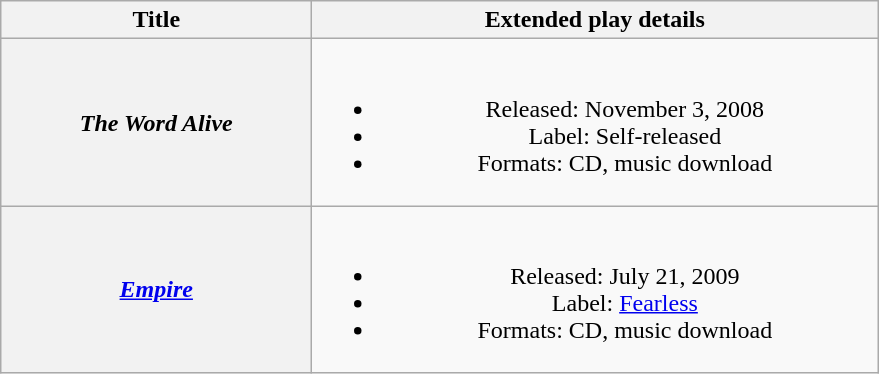<table class="wikitable plainrowheaders" style="text-align:center;">
<tr>
<th width="200">Title</th>
<th width="370">Extended play details</th>
</tr>
<tr>
<th scope="row"><em>The Word Alive</em></th>
<td><br><ul><li>Released: November 3, 2008</li><li>Label: Self-released</li><li>Formats: CD, music download</li></ul></td>
</tr>
<tr>
<th scope="row"><em><a href='#'>Empire</a></em></th>
<td><br><ul><li>Released: July 21, 2009</li><li>Label: <a href='#'>Fearless</a></li><li>Formats: CD, music download</li></ul></td>
</tr>
</table>
